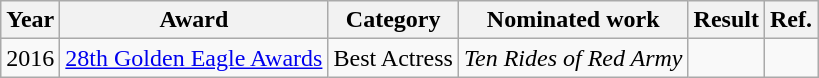<table class="wikitable">
<tr>
<th>Year</th>
<th>Award</th>
<th>Category</th>
<th>Nominated work</th>
<th>Result</th>
<th>Ref.</th>
</tr>
<tr>
<td>2016</td>
<td><a href='#'>28th Golden Eagle Awards</a></td>
<td>Best Actress</td>
<td><em>Ten Rides of Red Army</em></td>
<td></td>
<td></td>
</tr>
</table>
